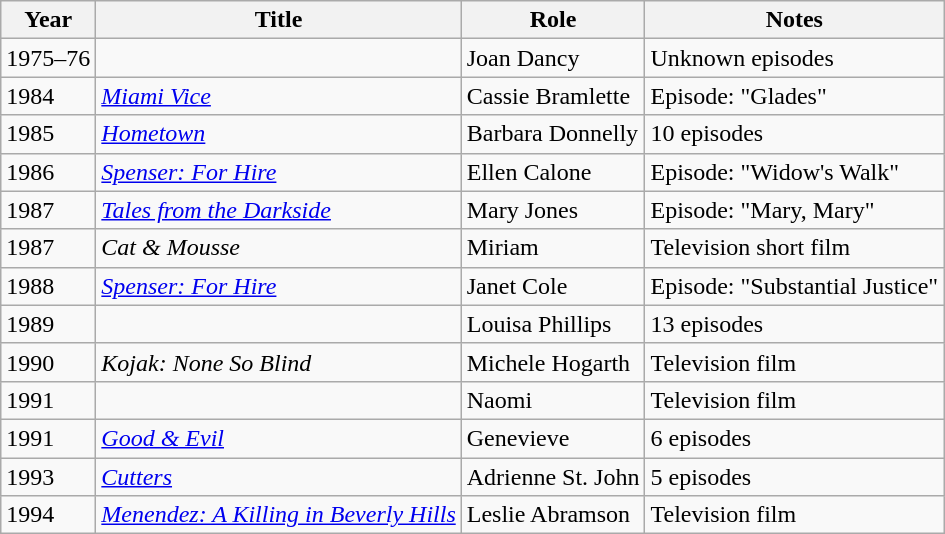<table class="wikitable sortable">
<tr>
<th>Year</th>
<th>Title</th>
<th>Role</th>
<th class="unsortable">Notes</th>
</tr>
<tr>
<td>1975–76</td>
<td><em></em></td>
<td>Joan Dancy</td>
<td>Unknown episodes</td>
</tr>
<tr>
<td>1984</td>
<td><em><a href='#'>Miami Vice</a></em></td>
<td>Cassie Bramlette</td>
<td>Episode: "Glades"</td>
</tr>
<tr>
<td>1985</td>
<td><em><a href='#'>Hometown</a></em></td>
<td>Barbara Donnelly</td>
<td>10 episodes</td>
</tr>
<tr>
<td>1986</td>
<td><em><a href='#'>Spenser: For Hire</a></em></td>
<td>Ellen Calone</td>
<td>Episode: "Widow's Walk"</td>
</tr>
<tr>
<td>1987</td>
<td><em><a href='#'>Tales from the Darkside</a></em></td>
<td>Mary Jones</td>
<td>Episode: "Mary, Mary"</td>
</tr>
<tr>
<td>1987</td>
<td><em>Cat & Mousse</em></td>
<td>Miriam</td>
<td>Television short film</td>
</tr>
<tr>
<td>1988</td>
<td><em><a href='#'>Spenser: For Hire</a></em></td>
<td>Janet Cole</td>
<td>Episode: "Substantial Justice"</td>
</tr>
<tr>
<td>1989</td>
<td><em></em></td>
<td>Louisa Phillips</td>
<td>13 episodes</td>
</tr>
<tr>
<td>1990</td>
<td><em>Kojak: None So Blind</em></td>
<td>Michele Hogarth</td>
<td>Television film</td>
</tr>
<tr>
<td>1991</td>
<td><em></em></td>
<td>Naomi</td>
<td>Television film</td>
</tr>
<tr>
<td>1991</td>
<td><em><a href='#'>Good & Evil</a></em></td>
<td>Genevieve</td>
<td>6 episodes</td>
</tr>
<tr>
<td>1993</td>
<td><em><a href='#'>Cutters</a></em></td>
<td>Adrienne St. John</td>
<td>5 episodes</td>
</tr>
<tr>
<td>1994</td>
<td><em><a href='#'>Menendez: A Killing in Beverly Hills</a></em></td>
<td>Leslie Abramson</td>
<td>Television film</td>
</tr>
</table>
